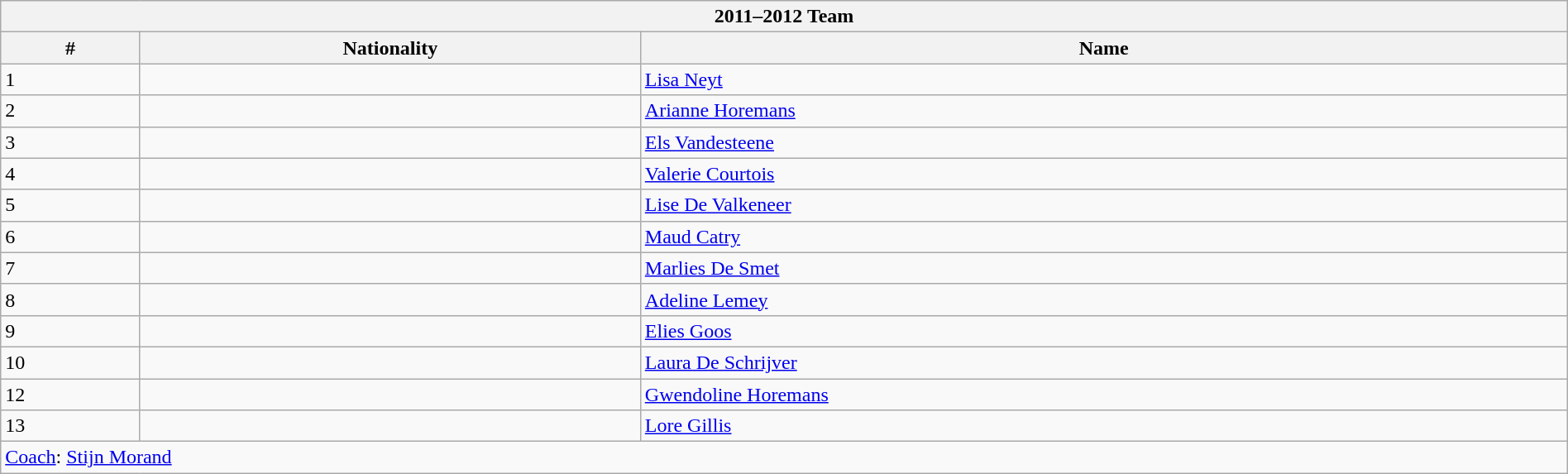<table class="wikitable collapsible collapsed" style="width:100%;">
<tr>
<th colspan=3><strong>2011–2012 Team</strong></th>
</tr>
<tr>
<th>#</th>
<th>Nationality</th>
<th>Name</th>
</tr>
<tr>
<td>1</td>
<td></td>
<td><a href='#'>Lisa Neyt</a></td>
</tr>
<tr>
<td>2</td>
<td></td>
<td><a href='#'>Arianne Horemans</a></td>
</tr>
<tr>
<td>3</td>
<td></td>
<td><a href='#'>Els Vandesteene</a></td>
</tr>
<tr>
<td>4</td>
<td></td>
<td><a href='#'>Valerie Courtois</a></td>
</tr>
<tr>
<td>5</td>
<td></td>
<td><a href='#'>Lise De Valkeneer</a></td>
</tr>
<tr>
<td>6</td>
<td></td>
<td><a href='#'>Maud Catry</a></td>
</tr>
<tr>
<td>7</td>
<td></td>
<td><a href='#'>Marlies De Smet</a></td>
</tr>
<tr>
<td>8</td>
<td></td>
<td><a href='#'>Adeline Lemey</a></td>
</tr>
<tr>
<td>9</td>
<td></td>
<td><a href='#'>Elies Goos</a></td>
</tr>
<tr>
<td>10</td>
<td></td>
<td><a href='#'>Laura De Schrijver</a></td>
</tr>
<tr>
<td>12</td>
<td></td>
<td><a href='#'>Gwendoline Horemans</a></td>
</tr>
<tr>
<td>13</td>
<td></td>
<td><a href='#'>Lore Gillis</a></td>
</tr>
<tr>
<td colspan=3><a href='#'>Coach</a>:  <a href='#'>Stijn Morand</a></td>
</tr>
</table>
